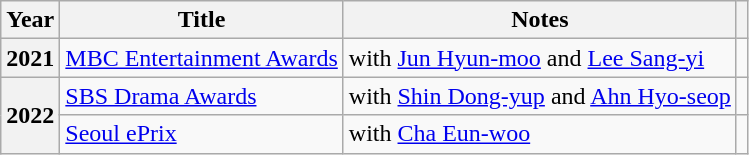<table class="wikitable plainrowheaders">
<tr>
<th scpoe="col">Year</th>
<th scope="col">Title</th>
<th scope="col">Notes</th>
<th scope="col" class="unsortable"></th>
</tr>
<tr>
<th scope="row">2021</th>
<td><a href='#'>MBC Entertainment Awards</a></td>
<td>with <a href='#'>Jun Hyun-moo</a> and <a href='#'>Lee Sang-yi</a></td>
<td style="text-align:center"></td>
</tr>
<tr>
<th scope="row" rowspan="2">2022</th>
<td><a href='#'>SBS Drama Awards</a></td>
<td>with <a href='#'>Shin Dong-yup</a> and <a href='#'>Ahn Hyo-seop</a></td>
<td style="text-align:center"></td>
</tr>
<tr>
<td><a href='#'>Seoul ePrix</a></td>
<td>with <a href='#'>Cha Eun-woo</a></td>
<td style="text-align:center"></td>
</tr>
</table>
